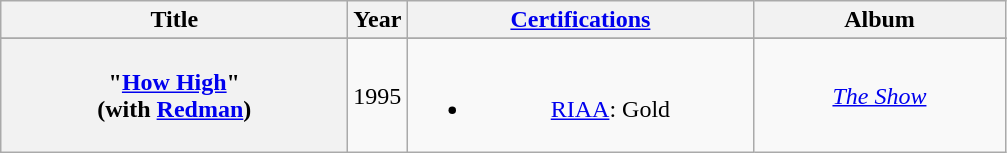<table class="wikitable plainrowheaders" style="text-align:center;">
<tr>
<th rowspan="1" scope="col" style="width:14em;">Title</th>
<th rowspan="1" scope="col" style="width:1em;">Year</th>
<th rowspan="1" scope="col" style="width:14em;"><a href='#'>Certifications</a></th>
<th rowspan="1" scope="col" style="width:10em;">Album</th>
</tr>
<tr>
</tr>
<tr>
<th scope="row">"<a href='#'>How High</a>"<br><span>(with <a href='#'>Redman</a>)</span></th>
<td>1995</td>
<td><br><ul><li><a href='#'>RIAA</a>: Gold</li></ul></td>
<td><em><a href='#'>The Show</a></em></td>
</tr>
</table>
